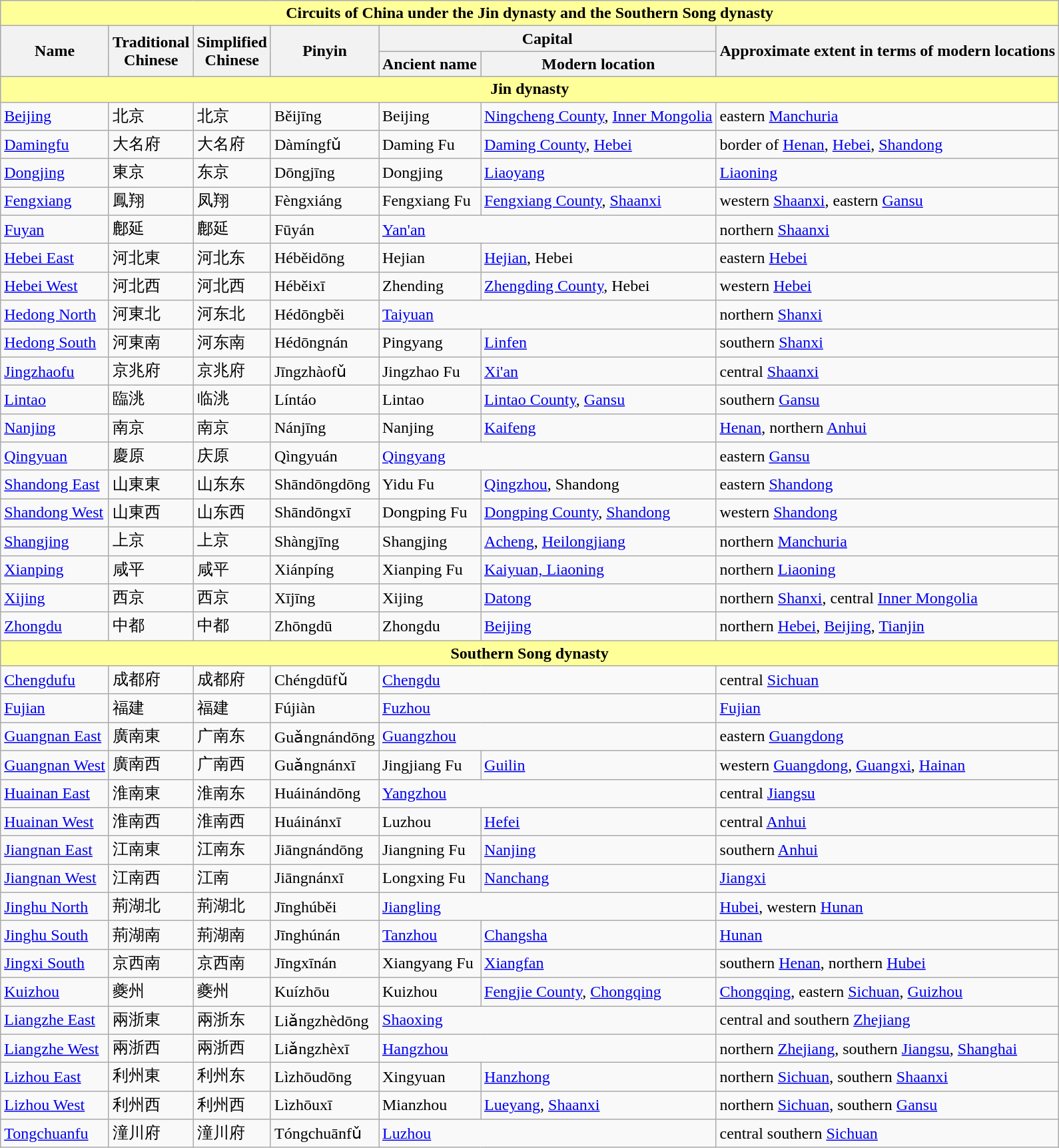<table class="wikitable collapsible collapsed">
<tr>
<th colspan="7" style="background: #ffff99;"><strong>Circuits of China under the Jin dynasty and the Southern Song dynasty</strong></th>
</tr>
<tr bgcolor=cccccc>
<th rowspan="2">Name</th>
<th rowspan="2">Traditional<br>Chinese</th>
<th rowspan="2">Simplified<br>Chinese</th>
<th rowspan="2">Pinyin</th>
<th colspan="2">Capital</th>
<th rowspan="2">Approximate extent in terms of modern locations</th>
</tr>
<tr bgcolor=cccccc>
<th>Ancient name</th>
<th>Modern location</th>
</tr>
<tr>
<td colspan="7" align=center style="background: #ffff99;"><strong>Jin dynasty</strong></td>
</tr>
<tr>
<td><a href='#'>Beijing</a></td>
<td>北京</td>
<td>北京</td>
<td>Běijīng</td>
<td>Beijing</td>
<td><a href='#'>Ningcheng County</a>, <a href='#'>Inner Mongolia</a></td>
<td>eastern <a href='#'>Manchuria</a></td>
</tr>
<tr>
<td><a href='#'>Damingfu</a></td>
<td>大名府</td>
<td>大名府</td>
<td>Dàmíngfǔ</td>
<td>Daming Fu</td>
<td><a href='#'>Daming County</a>, <a href='#'>Hebei</a></td>
<td>border of <a href='#'>Henan</a>, <a href='#'>Hebei</a>, <a href='#'>Shandong</a></td>
</tr>
<tr>
<td><a href='#'>Dongjing</a></td>
<td>東京</td>
<td>东京</td>
<td>Dōngjīng</td>
<td>Dongjing</td>
<td><a href='#'>Liaoyang</a></td>
<td><a href='#'>Liaoning</a></td>
</tr>
<tr>
<td><a href='#'>Fengxiang</a></td>
<td>鳳翔</td>
<td>凤翔</td>
<td>Fèngxiáng</td>
<td>Fengxiang Fu</td>
<td><a href='#'>Fengxiang County</a>, <a href='#'>Shaanxi</a></td>
<td>western <a href='#'>Shaanxi</a>, eastern <a href='#'>Gansu</a></td>
</tr>
<tr>
<td><a href='#'>Fuyan</a></td>
<td>鄜延</td>
<td>鄜延</td>
<td>Fūyán</td>
<td colspan="2"><a href='#'>Yan'an</a></td>
<td>northern <a href='#'>Shaanxi</a></td>
</tr>
<tr>
<td><a href='#'>Hebei East</a></td>
<td>河北東</td>
<td>河北东</td>
<td>Héběidōng</td>
<td>Hejian</td>
<td><a href='#'>Hejian</a>, Hebei</td>
<td>eastern <a href='#'>Hebei</a></td>
</tr>
<tr>
<td><a href='#'>Hebei West</a></td>
<td>河北西</td>
<td>河北西</td>
<td>Héběixī</td>
<td>Zhending</td>
<td><a href='#'>Zhengding County</a>, Hebei</td>
<td>western <a href='#'>Hebei</a></td>
</tr>
<tr>
<td><a href='#'>Hedong North</a></td>
<td>河東北</td>
<td>河东北</td>
<td>Hédōngběi</td>
<td colspan="2"><a href='#'>Taiyuan</a></td>
<td>northern <a href='#'>Shanxi</a></td>
</tr>
<tr>
<td><a href='#'>Hedong South</a></td>
<td>河東南</td>
<td>河东南</td>
<td>Hédōngnán</td>
<td>Pingyang</td>
<td><a href='#'>Linfen</a></td>
<td>southern <a href='#'>Shanxi</a></td>
</tr>
<tr>
<td><a href='#'>Jingzhaofu</a></td>
<td>京兆府</td>
<td>京兆府</td>
<td>Jīngzhàofǔ</td>
<td>Jingzhao Fu</td>
<td><a href='#'>Xi'an</a></td>
<td>central <a href='#'>Shaanxi</a></td>
</tr>
<tr>
<td><a href='#'>Lintao</a></td>
<td>臨洮</td>
<td>临洮</td>
<td>Líntáo</td>
<td>Lintao</td>
<td><a href='#'>Lintao County</a>, <a href='#'>Gansu</a></td>
<td>southern <a href='#'>Gansu</a></td>
</tr>
<tr>
<td><a href='#'>Nanjing</a></td>
<td>南京</td>
<td>南京</td>
<td>Nánjīng</td>
<td>Nanjing</td>
<td><a href='#'>Kaifeng</a></td>
<td><a href='#'>Henan</a>, northern <a href='#'>Anhui</a></td>
</tr>
<tr>
<td><a href='#'>Qingyuan</a></td>
<td>慶原</td>
<td>庆原</td>
<td>Qìngyuán</td>
<td colspan="2"><a href='#'>Qingyang</a></td>
<td>eastern <a href='#'>Gansu</a></td>
</tr>
<tr>
<td><a href='#'>Shandong East</a></td>
<td>山東東</td>
<td>山东东</td>
<td>Shāndōngdōng</td>
<td>Yidu Fu</td>
<td><a href='#'>Qingzhou</a>, Shandong</td>
<td>eastern <a href='#'>Shandong</a></td>
</tr>
<tr>
<td><a href='#'>Shandong West</a></td>
<td>山東西</td>
<td>山东西</td>
<td>Shāndōngxī</td>
<td>Dongping Fu</td>
<td><a href='#'>Dongping County</a>, <a href='#'>Shandong</a></td>
<td>western <a href='#'>Shandong</a></td>
</tr>
<tr>
<td><a href='#'>Shangjing</a></td>
<td>上京</td>
<td>上京</td>
<td>Shàngjīng</td>
<td>Shangjing</td>
<td><a href='#'>Acheng</a>, <a href='#'>Heilongjiang</a></td>
<td>northern <a href='#'>Manchuria</a></td>
</tr>
<tr>
<td><a href='#'>Xianping</a></td>
<td>咸平</td>
<td>咸平</td>
<td>Xiánpíng</td>
<td>Xianping Fu</td>
<td><a href='#'>Kaiyuan, Liaoning</a></td>
<td>northern <a href='#'>Liaoning</a></td>
</tr>
<tr>
<td><a href='#'>Xijing</a></td>
<td>西京</td>
<td>西京</td>
<td>Xījīng</td>
<td>Xijing</td>
<td><a href='#'>Datong</a></td>
<td>northern <a href='#'>Shanxi</a>, central <a href='#'>Inner Mongolia</a></td>
</tr>
<tr>
<td><a href='#'>Zhongdu</a></td>
<td>中都</td>
<td>中都</td>
<td>Zhōngdū</td>
<td>Zhongdu</td>
<td><a href='#'>Beijing</a></td>
<td>northern <a href='#'>Hebei</a>, <a href='#'>Beijing</a>, <a href='#'>Tianjin</a></td>
</tr>
<tr>
<td colspan="7" align=center style="background: #ffff99;"><strong>Southern Song dynasty</strong></td>
</tr>
<tr>
<td><a href='#'>Chengdufu</a></td>
<td>成都府</td>
<td>成都府</td>
<td>Chéngdūfǔ</td>
<td colspan="2"><a href='#'>Chengdu</a></td>
<td>central <a href='#'>Sichuan</a></td>
</tr>
<tr>
<td><a href='#'>Fujian</a></td>
<td>福建</td>
<td>福建</td>
<td>Fújiàn</td>
<td colspan="2"><a href='#'>Fuzhou</a></td>
<td><a href='#'>Fujian</a></td>
</tr>
<tr>
<td><a href='#'>Guangnan East</a></td>
<td>廣南東</td>
<td>广南东</td>
<td>Guǎngnándōng</td>
<td colspan="2"><a href='#'>Guangzhou</a></td>
<td>eastern <a href='#'>Guangdong</a></td>
</tr>
<tr>
<td><a href='#'>Guangnan West</a></td>
<td>廣南西</td>
<td>广南西</td>
<td>Guǎngnánxī</td>
<td>Jingjiang Fu</td>
<td><a href='#'>Guilin</a></td>
<td>western <a href='#'>Guangdong</a>, <a href='#'>Guangxi</a>, <a href='#'>Hainan</a></td>
</tr>
<tr>
<td><a href='#'>Huainan East</a></td>
<td>淮南東</td>
<td>淮南东</td>
<td>Huáinándōng</td>
<td colspan="2"><a href='#'>Yangzhou</a></td>
<td>central <a href='#'>Jiangsu</a></td>
</tr>
<tr>
<td><a href='#'>Huainan West</a></td>
<td>淮南西</td>
<td>淮南西</td>
<td>Huáinánxī</td>
<td>Luzhou</td>
<td><a href='#'>Hefei</a></td>
<td>central <a href='#'>Anhui</a></td>
</tr>
<tr>
<td><a href='#'>Jiangnan East</a></td>
<td>江南東</td>
<td>江南东</td>
<td>Jiāngnándōng</td>
<td>Jiangning Fu</td>
<td><a href='#'>Nanjing</a></td>
<td>southern <a href='#'>Anhui</a></td>
</tr>
<tr>
<td><a href='#'>Jiangnan West</a></td>
<td>江南西</td>
<td>江南</td>
<td>Jiāngnánxī</td>
<td>Longxing Fu</td>
<td><a href='#'>Nanchang</a></td>
<td><a href='#'>Jiangxi</a></td>
</tr>
<tr>
<td><a href='#'>Jinghu North</a></td>
<td>荊湖北</td>
<td>荊湖北</td>
<td>Jīnghúběi</td>
<td colspan="2"><a href='#'>Jiangling</a></td>
<td><a href='#'>Hubei</a>, western <a href='#'>Hunan</a></td>
</tr>
<tr>
<td><a href='#'>Jinghu South</a></td>
<td>荊湖南</td>
<td>荊湖南</td>
<td>Jīnghúnán</td>
<td><a href='#'>Tanzhou</a></td>
<td><a href='#'>Changsha</a></td>
<td><a href='#'>Hunan</a></td>
</tr>
<tr>
<td><a href='#'>Jingxi South</a></td>
<td>京西南</td>
<td>京西南</td>
<td>Jīngxīnán</td>
<td>Xiangyang Fu</td>
<td><a href='#'>Xiangfan</a></td>
<td>southern <a href='#'>Henan</a>, northern <a href='#'>Hubei</a></td>
</tr>
<tr>
<td><a href='#'>Kuizhou</a></td>
<td>夔州</td>
<td>夔州</td>
<td>Kuízhōu</td>
<td>Kuizhou</td>
<td><a href='#'>Fengjie County</a>, <a href='#'>Chongqing</a></td>
<td><a href='#'>Chongqing</a>, eastern <a href='#'>Sichuan</a>, <a href='#'>Guizhou</a></td>
</tr>
<tr>
<td><a href='#'>Liangzhe East</a></td>
<td>兩浙東</td>
<td>兩浙东</td>
<td>Liǎngzhèdōng</td>
<td colspan="2"><a href='#'>Shaoxing</a></td>
<td>central and southern <a href='#'>Zhejiang</a></td>
</tr>
<tr>
<td><a href='#'>Liangzhe West</a></td>
<td>兩浙西</td>
<td>兩浙西</td>
<td>Liǎngzhèxī</td>
<td colspan="2"><a href='#'>Hangzhou</a></td>
<td>northern <a href='#'>Zhejiang</a>, southern <a href='#'>Jiangsu</a>, <a href='#'>Shanghai</a></td>
</tr>
<tr>
<td><a href='#'>Lizhou East</a></td>
<td>利州東</td>
<td>利州东</td>
<td>Lìzhōudōng</td>
<td>Xingyuan</td>
<td><a href='#'>Hanzhong</a></td>
<td>northern <a href='#'>Sichuan</a>, southern <a href='#'>Shaanxi</a></td>
</tr>
<tr>
<td><a href='#'>Lizhou West</a></td>
<td>利州西</td>
<td>利州西</td>
<td>Lìzhōuxī</td>
<td>Mianzhou</td>
<td><a href='#'>Lueyang</a>, <a href='#'>Shaanxi</a></td>
<td>northern <a href='#'>Sichuan</a>, southern <a href='#'>Gansu</a></td>
</tr>
<tr>
<td><a href='#'>Tongchuanfu</a></td>
<td>潼川府</td>
<td>潼川府</td>
<td>Tóngchuānfǔ</td>
<td colspan="2"><a href='#'>Luzhou</a></td>
<td>central southern <a href='#'>Sichuan</a></td>
</tr>
</table>
